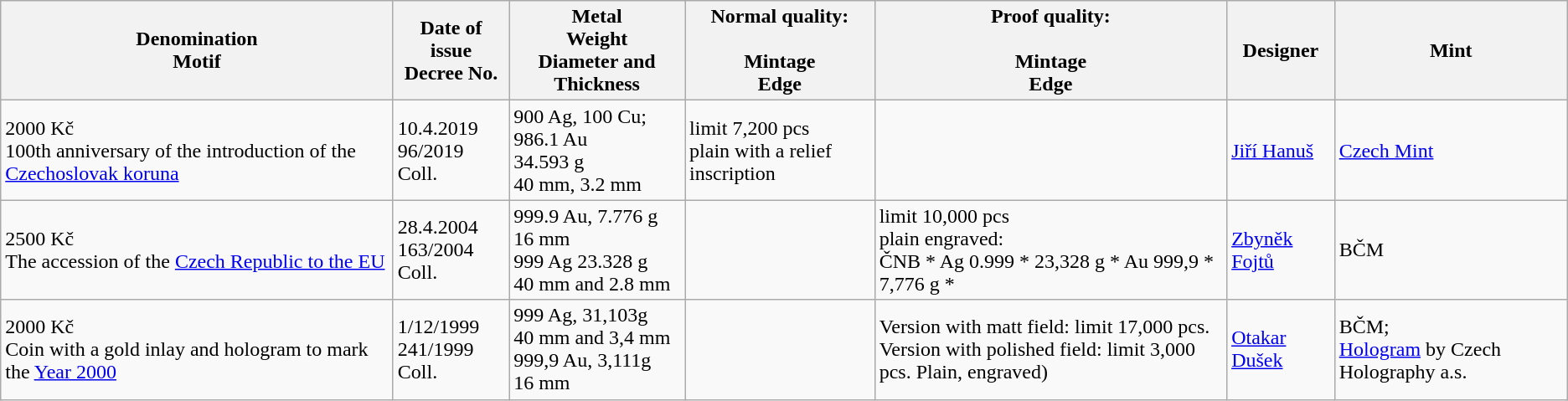<table class="wikitable">
<tr>
<th>Denomination<br>Motif</th>
<th>Date of issue<br>Decree No.</th>
<th>Metal<br>Weight<br>Diameter and Thickness</th>
<th>Normal  quality:<br><br>Mintage<br>Edge</th>
<th>Proof quality:<br><br>Mintage<br>Edge</th>
<th>Designer</th>
<th>Mint</th>
</tr>
<tr>
<td>2000 Kč<br>100th anniversary of the introduction of the <a href='#'>Czechoslovak koruna</a></td>
<td>10.4.2019<br>96/2019 Coll.</td>
<td>900 Ag, 100 Cu; 986.1 Au<br>34.593 g<br>40 mm, 3.2 mm</td>
<td>limit 7,200 pcs<br>plain with a relief inscription</td>
<td></td>
<td><a href='#'>Jiří Hanuš</a></td>
<td><a href='#'>Czech Mint</a></td>
</tr>
<tr>
<td>2500 Kč<br>The accession of the <a href='#'>Czech Republic to the EU</a></td>
<td>28.4.2004<br>163/2004 Coll.</td>
<td>999.9 Au, 7.776 g<br>16 mm<br>999 Ag 23.328 g<br>40 mm and 2.8 mm</td>
<td></td>
<td>limit 10,000 pcs<br>plain engraved:<br>ČNB * Ag 0.999 * 23,328 g * Au 999,9 * 7,776 g *</td>
<td><a href='#'>Zbyněk Fojtů</a></td>
<td>BČM</td>
</tr>
<tr>
<td>2000 Kč<br>Coin with a gold inlay and hologram to mark the <a href='#'>Year 2000</a></td>
<td>1/12/1999<br>241/1999 Coll.</td>
<td>999 Ag, 31,103g<br>40 mm and 3,4 mm<br>999,9 Au, 3,111g<br>16 mm</td>
<td></td>
<td>Version with matt field: limit 17,000 pcs.<br>Version with polished field: limit 3,000 pcs. Plain, engraved)</td>
<td><a href='#'>Otakar Dušek</a></td>
<td>BČM;<br><a href='#'>Hologram</a> by Czech Holography a.s.</td>
</tr>
</table>
